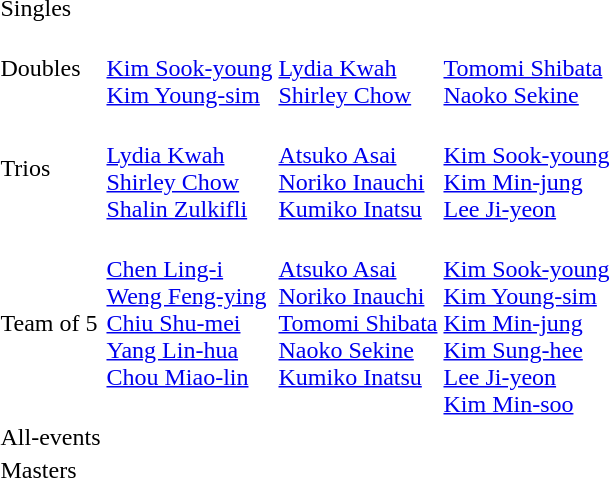<table>
<tr>
<td>Singles</td>
<td></td>
<td></td>
<td></td>
</tr>
<tr>
<td>Doubles</td>
<td><br><a href='#'>Kim Sook-young</a><br><a href='#'>Kim Young-sim</a></td>
<td><br><a href='#'>Lydia Kwah</a><br><a href='#'>Shirley Chow</a></td>
<td><br><a href='#'>Tomomi Shibata</a><br><a href='#'>Naoko Sekine</a></td>
</tr>
<tr>
<td>Trios</td>
<td><br><a href='#'>Lydia Kwah</a><br><a href='#'>Shirley Chow</a><br><a href='#'>Shalin Zulkifli</a></td>
<td><br><a href='#'>Atsuko Asai</a><br><a href='#'>Noriko Inauchi</a><br><a href='#'>Kumiko Inatsu</a></td>
<td><br><a href='#'>Kim Sook-young</a><br><a href='#'>Kim Min-jung</a><br><a href='#'>Lee Ji-yeon</a></td>
</tr>
<tr>
<td>Team of 5</td>
<td valign=top><br><a href='#'>Chen Ling-i</a><br><a href='#'>Weng Feng-ying</a><br><a href='#'>Chiu Shu-mei</a><br><a href='#'>Yang Lin-hua</a><br><a href='#'>Chou Miao-lin</a></td>
<td valign=top><br><a href='#'>Atsuko Asai</a><br><a href='#'>Noriko Inauchi</a><br><a href='#'>Tomomi Shibata</a><br><a href='#'>Naoko Sekine</a><br><a href='#'>Kumiko Inatsu</a></td>
<td><br><a href='#'>Kim Sook-young</a><br><a href='#'>Kim Young-sim</a><br><a href='#'>Kim Min-jung</a><br><a href='#'>Kim Sung-hee</a><br><a href='#'>Lee Ji-yeon</a><br><a href='#'>Kim Min-soo</a></td>
</tr>
<tr>
<td>All-events</td>
<td></td>
<td></td>
<td></td>
</tr>
<tr>
<td>Masters</td>
<td></td>
<td></td>
<td></td>
</tr>
</table>
